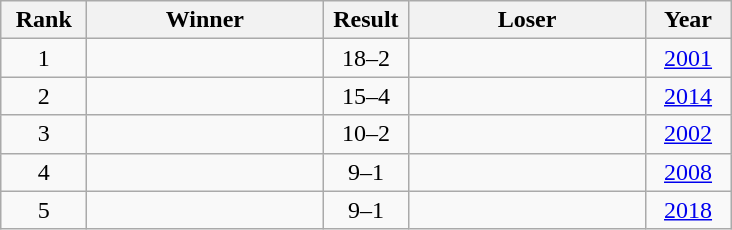<table class="wikitable sortable">
<tr>
<th width=50>Rank</th>
<th width=150>Winner</th>
<th width=50>Result</th>
<th width=150>Loser</th>
<th width=50>Year</th>
</tr>
<tr>
<td align=center>1</td>
<td style="text-align:left;"></td>
<td style="text-align:center;">18–2</td>
<td style="text-align:left;"></td>
<td align=center><a href='#'>2001</a></td>
</tr>
<tr>
<td align=center>2</td>
<td style="text-align:left;"></td>
<td style="text-align:center;">15–4</td>
<td style="text-align:left;"></td>
<td align=center><a href='#'>2014</a></td>
</tr>
<tr>
<td align=center>3</td>
<td style="text-align:left;"></td>
<td style="text-align:center;">10–2</td>
<td style="text-align:left;"></td>
<td align=center><a href='#'>2002</a></td>
</tr>
<tr>
<td align=center>4</td>
<td style="text-align:left;"></td>
<td style="text-align:center;">9–1</td>
<td style="text-align:left;"></td>
<td align=center><a href='#'>2008</a></td>
</tr>
<tr>
<td align=center>5</td>
<td style="text-align:left;"></td>
<td style="text-align:center;">9–1</td>
<td style="text-align:left;"></td>
<td align=center><a href='#'>2018</a></td>
</tr>
</table>
